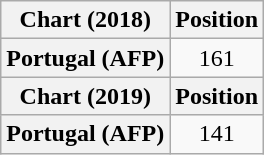<table class="wikitable sortable plainrowheaders" style="text-align:center">
<tr>
<th scope="col">Chart (2018)</th>
<th scope="col">Position</th>
</tr>
<tr>
<th scope="row">Portugal (AFP)</th>
<td>161</td>
</tr>
<tr>
<th scope="col">Chart (2019)</th>
<th scope="col">Position</th>
</tr>
<tr>
<th scope="row">Portugal (AFP)</th>
<td>141</td>
</tr>
</table>
